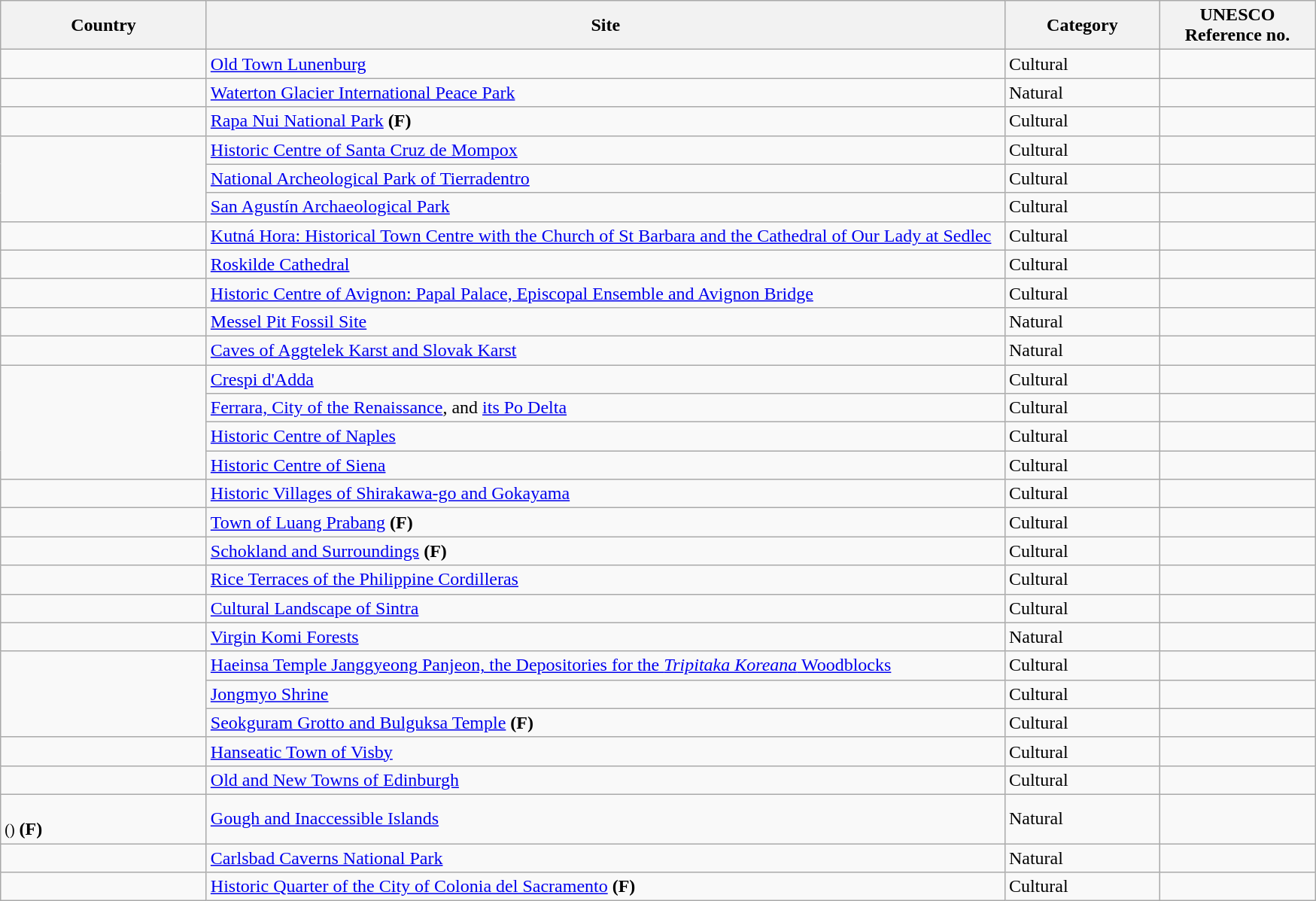<table class="wikitable sortable" style="font-size:100%;">
<tr>
<th scope="col" width="175">Country</th>
<th scope="col" width="700">Site</th>
<th scope="col" width="130">Category</th>
<th scope="col" width="130">UNESCO Reference no.</th>
</tr>
<tr>
<td></td>
<td><a href='#'>Old Town Lunenburg</a></td>
<td>Cultural</td>
<td></td>
</tr>
<tr>
<td><br></td>
<td><a href='#'>Waterton Glacier International Peace Park</a></td>
<td>Natural</td>
<td></td>
</tr>
<tr>
<td></td>
<td><a href='#'>Rapa Nui National Park</a> <strong>(F)</strong></td>
<td>Cultural</td>
<td></td>
</tr>
<tr>
<td rowspan="3"></td>
<td><a href='#'>Historic Centre of Santa Cruz de Mompox</a></td>
<td>Cultural</td>
<td></td>
</tr>
<tr>
<td><a href='#'>National Archeological Park of Tierradentro</a></td>
<td>Cultural</td>
<td></td>
</tr>
<tr>
<td><a href='#'>San Agustín Archaeological Park</a></td>
<td>Cultural</td>
<td></td>
</tr>
<tr>
<td></td>
<td><a href='#'>Kutná Hora: Historical Town Centre with the Church of St Barbara and the Cathedral of Our Lady at Sedlec</a></td>
<td>Cultural</td>
<td></td>
</tr>
<tr>
<td></td>
<td><a href='#'>Roskilde Cathedral</a></td>
<td>Cultural</td>
<td></td>
</tr>
<tr>
<td></td>
<td><a href='#'>Historic Centre of Avignon: Papal Palace, Episcopal Ensemble and Avignon Bridge</a></td>
<td>Cultural</td>
<td></td>
</tr>
<tr>
<td></td>
<td><a href='#'>Messel Pit Fossil Site</a></td>
<td>Natural</td>
<td></td>
</tr>
<tr>
<td><br></td>
<td><a href='#'>Caves of Aggtelek Karst and Slovak Karst</a></td>
<td>Natural</td>
<td></td>
</tr>
<tr>
<td rowspan="4"></td>
<td><a href='#'>Crespi d'Adda</a></td>
<td>Cultural</td>
<td></td>
</tr>
<tr>
<td><a href='#'>Ferrara, City of the Renaissance</a>, and <a href='#'>its Po Delta</a></td>
<td>Cultural</td>
<td></td>
</tr>
<tr>
<td><a href='#'>Historic Centre of Naples</a></td>
<td>Cultural</td>
<td></td>
</tr>
<tr>
<td><a href='#'>Historic Centre of Siena</a></td>
<td>Cultural</td>
<td></td>
</tr>
<tr>
<td></td>
<td><a href='#'>Historic Villages of Shirakawa-go and Gokayama</a></td>
<td>Cultural</td>
<td></td>
</tr>
<tr>
<td></td>
<td><a href='#'>Town of Luang Prabang</a> <strong>(F)</strong></td>
<td>Cultural</td>
<td></td>
</tr>
<tr>
<td></td>
<td><a href='#'>Schokland and Surroundings</a> <strong>(F)</strong></td>
<td>Cultural</td>
<td></td>
</tr>
<tr>
<td></td>
<td><a href='#'>Rice Terraces of the Philippine Cordilleras</a></td>
<td>Cultural</td>
<td></td>
</tr>
<tr>
<td></td>
<td><a href='#'>Cultural Landscape of Sintra</a></td>
<td>Cultural</td>
<td></td>
</tr>
<tr>
<td></td>
<td><a href='#'>Virgin Komi Forests</a></td>
<td>Natural</td>
<td></td>
</tr>
<tr>
<td rowspan="3"></td>
<td><a href='#'>Haeinsa Temple Janggyeong Panjeon, the Depositories for the <em>Tripitaka Koreana</em> Woodblocks</a></td>
<td>Cultural</td>
<td></td>
</tr>
<tr>
<td><a href='#'>Jongmyo Shrine</a></td>
<td>Cultural</td>
<td></td>
</tr>
<tr>
<td><a href='#'>Seokguram Grotto and Bulguksa Temple</a> <strong>(F)</strong></td>
<td>Cultural</td>
<td></td>
</tr>
<tr>
<td></td>
<td><a href='#'>Hanseatic Town of Visby</a></td>
<td>Cultural</td>
<td></td>
</tr>
<tr>
<td></td>
<td><a href='#'>Old and New Towns of Edinburgh</a></td>
<td>Cultural</td>
<td></td>
</tr>
<tr>
<td><br><small>()</small> <strong>(F)</strong></td>
<td><a href='#'>Gough and Inaccessible Islands</a></td>
<td>Natural</td>
<td></td>
</tr>
<tr>
<td></td>
<td><a href='#'>Carlsbad Caverns National Park</a></td>
<td>Natural</td>
<td></td>
</tr>
<tr>
<td></td>
<td><a href='#'>Historic Quarter of the City of Colonia del Sacramento</a> <strong>(F)</strong></td>
<td>Cultural</td>
<td></td>
</tr>
</table>
